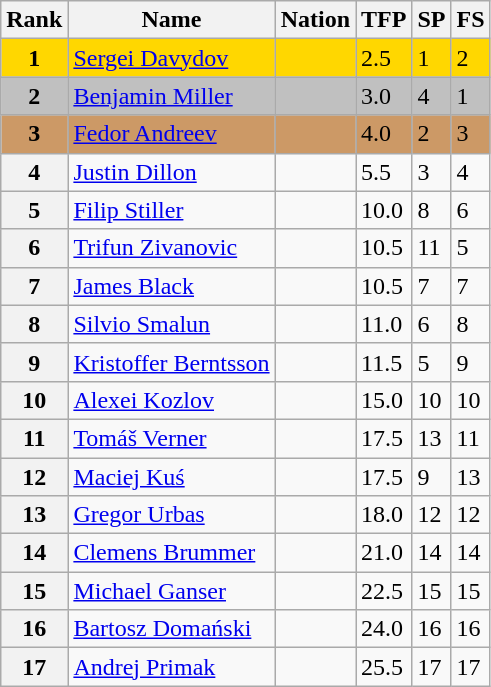<table class="wikitable">
<tr>
<th>Rank</th>
<th>Name</th>
<th>Nation</th>
<th>TFP</th>
<th>SP</th>
<th>FS</th>
</tr>
<tr bgcolor="gold">
<td align="center"><strong>1</strong></td>
<td><a href='#'>Sergei Davydov</a></td>
<td></td>
<td>2.5</td>
<td>1</td>
<td>2</td>
</tr>
<tr bgcolor="silver">
<td align="center"><strong>2</strong></td>
<td><a href='#'>Benjamin Miller</a></td>
<td></td>
<td>3.0</td>
<td>4</td>
<td>1</td>
</tr>
<tr bgcolor="cc9966">
<td align="center"><strong>3</strong></td>
<td><a href='#'>Fedor Andreev</a></td>
<td></td>
<td>4.0</td>
<td>2</td>
<td>3</td>
</tr>
<tr>
<th>4</th>
<td><a href='#'>Justin Dillon</a></td>
<td></td>
<td>5.5</td>
<td>3</td>
<td>4</td>
</tr>
<tr>
<th>5</th>
<td><a href='#'>Filip Stiller</a></td>
<td></td>
<td>10.0</td>
<td>8</td>
<td>6</td>
</tr>
<tr>
<th>6</th>
<td><a href='#'>Trifun Zivanovic</a></td>
<td></td>
<td>10.5</td>
<td>11</td>
<td>5</td>
</tr>
<tr>
<th>7</th>
<td><a href='#'>James Black</a></td>
<td></td>
<td>10.5</td>
<td>7</td>
<td>7</td>
</tr>
<tr>
<th>8</th>
<td><a href='#'>Silvio Smalun</a></td>
<td></td>
<td>11.0</td>
<td>6</td>
<td>8</td>
</tr>
<tr>
<th>9</th>
<td><a href='#'>Kristoffer Berntsson</a></td>
<td></td>
<td>11.5</td>
<td>5</td>
<td>9</td>
</tr>
<tr>
<th>10</th>
<td><a href='#'>Alexei Kozlov</a></td>
<td></td>
<td>15.0</td>
<td>10</td>
<td>10</td>
</tr>
<tr>
<th>11</th>
<td><a href='#'>Tomáš Verner</a></td>
<td></td>
<td>17.5</td>
<td>13</td>
<td>11</td>
</tr>
<tr>
<th>12</th>
<td><a href='#'>Maciej Kuś</a></td>
<td></td>
<td>17.5</td>
<td>9</td>
<td>13</td>
</tr>
<tr>
<th>13</th>
<td><a href='#'>Gregor Urbas</a></td>
<td></td>
<td>18.0</td>
<td>12</td>
<td>12</td>
</tr>
<tr>
<th>14</th>
<td><a href='#'>Clemens Brummer</a></td>
<td></td>
<td>21.0</td>
<td>14</td>
<td>14</td>
</tr>
<tr>
<th>15</th>
<td><a href='#'>Michael Ganser</a></td>
<td></td>
<td>22.5</td>
<td>15</td>
<td>15</td>
</tr>
<tr>
<th>16</th>
<td><a href='#'>Bartosz Domański</a></td>
<td></td>
<td>24.0</td>
<td>16</td>
<td>16</td>
</tr>
<tr>
<th>17</th>
<td><a href='#'>Andrej Primak</a></td>
<td></td>
<td>25.5</td>
<td>17</td>
<td>17</td>
</tr>
</table>
